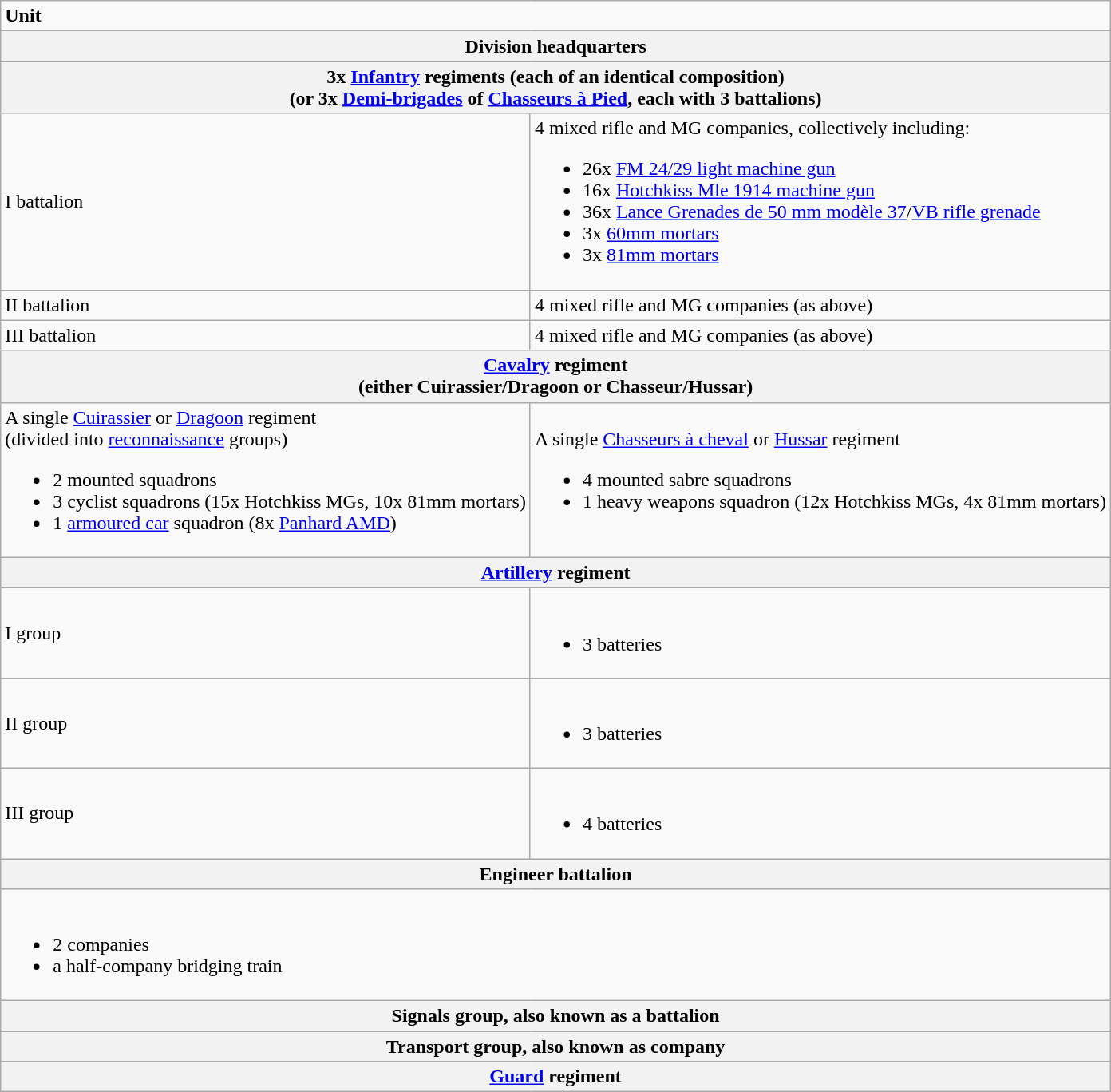<table class="wikitable">
<tr>
<td colspan="2" align="left"><strong>Unit</strong></td>
</tr>
<tr align="left">
<th colspan="2">Division headquarters</th>
</tr>
<tr align="left">
<th colspan="2">3x <a href='#'>Infantry</a> regiments (each of an identical composition)<br>(or 3x <a href='#'>Demi-brigades</a> of <a href='#'>Chasseurs à Pied</a>, each with 3 battalions)</th>
</tr>
<tr align="left">
<td>I battalion</td>
<td>4 mixed rifle and MG companies, collectively including:<br><ul><li>26x <a href='#'>FM 24/29 light machine gun</a></li><li>16x <a href='#'>Hotchkiss Mle 1914 machine gun</a></li><li>36x <a href='#'>Lance Grenades de 50 mm modèle 37</a>/<a href='#'>VB rifle grenade</a></li><li>3x <a href='#'>60mm mortars</a></li><li>3x <a href='#'>81mm mortars</a></li></ul></td>
</tr>
<tr align="left">
<td>II battalion</td>
<td>4 mixed rifle and MG companies (as above)</td>
</tr>
<tr valign="top" align="left">
<td>III battalion</td>
<td>4 mixed rifle and MG companies (as above)</td>
</tr>
<tr align="left">
<th colspan="2"><a href='#'>Cavalry</a> regiment<br>(either Cuirassier/Dragoon or Chasseur/Hussar)</th>
</tr>
<tr align="left">
<td>A single <a href='#'>Cuirassier</a> or <a href='#'>Dragoon</a> regiment<br>(divided into <a href='#'>reconnaissance</a> groups)<ul><li>2 mounted squadrons</li><li>3 cyclist squadrons (15x Hotchkiss MGs, 10x 81mm mortars)</li><li>1 <a href='#'>armoured car</a> squadron (8x <a href='#'>Panhard AMD</a>)</li></ul></td>
<td>A single <a href='#'>Chasseurs à cheval</a> or <a href='#'>Hussar</a> regiment<br><ul><li>4 mounted sabre squadrons</li><li>1 heavy weapons squadron (12x Hotchkiss MGs, 4x 81mm mortars)</li></ul></td>
</tr>
<tr align="left">
<th colspan="2"><a href='#'>Artillery</a> regiment</th>
</tr>
<tr align="left">
<td>I group</td>
<td><br><ul><li>3  batteries</li></ul></td>
</tr>
<tr align="left">
<td>II group</td>
<td><br><ul><li>3 batteries</li></ul></td>
</tr>
<tr align="left">
<td>III group</td>
<td><br><ul><li>4 batteries</li></ul></td>
</tr>
<tr align="left">
<th colspan="2">Engineer battalion</th>
</tr>
<tr align="left">
<td colspan="2"><br><ul><li>2 companies</li><li>a half-company bridging train</li></ul></td>
</tr>
<tr align="left">
<th colspan="2">Signals group, also known as a battalion</th>
</tr>
<tr align="left">
<th colspan="2">Transport group, also known as company</th>
</tr>
<tr align="left">
<th colspan="2"><a href='#'>Guard</a> regiment</th>
</tr>
</table>
